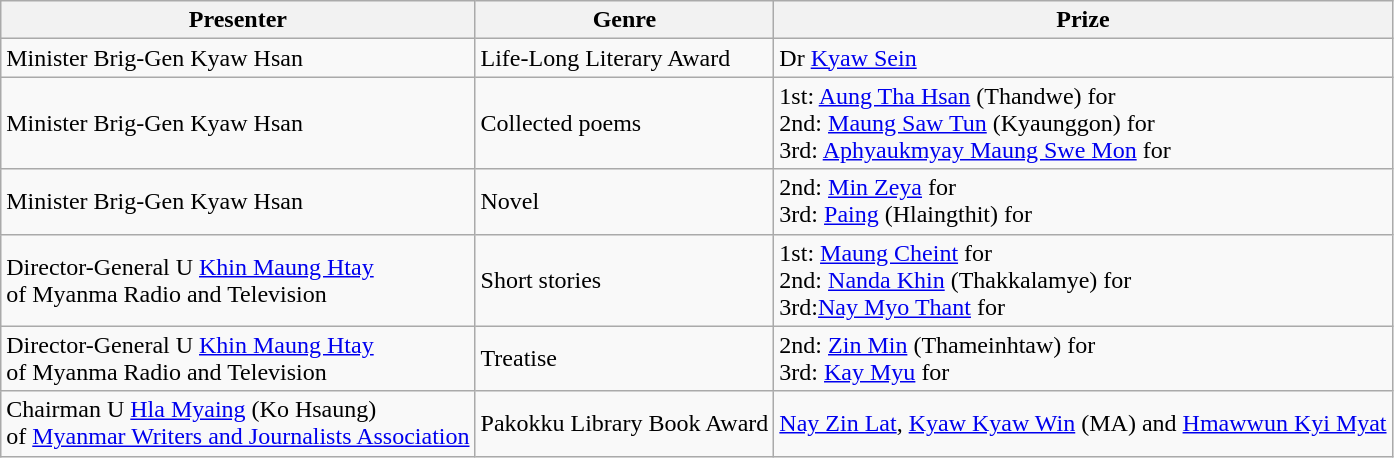<table class=wikitable>
<tr>
<th>Presenter</th>
<th>Genre</th>
<th>Prize</th>
</tr>
<tr>
<td>Minister Brig-Gen Kyaw Hsan</td>
<td>Life-Long Literary Award</td>
<td>Dr <a href='#'>Kyaw Sein</a></td>
</tr>
<tr>
<td>Minister Brig-Gen Kyaw Hsan</td>
<td>Collected poems</td>
<td>1st: <a href='#'>Aung Tha Hsan</a> (Thandwe) for <em></em><br>2nd: <a href='#'>Maung Saw Tun</a> (Kyaunggon) for <em></em><br>3rd: <a href='#'>Aphyaukmyay Maung Swe Mon</a> for <em></em></td>
</tr>
<tr>
<td>Minister Brig-Gen Kyaw Hsan</td>
<td>Novel</td>
<td>2nd: <a href='#'>Min Zeya</a> for <em></em><br>3rd: <a href='#'>Paing</a> (Hlaingthit) for <em></em></td>
</tr>
<tr>
<td>Director-General U <a href='#'>Khin Maung Htay</a><br>of Myanma Radio and Television</td>
<td>Short stories</td>
<td>1st: <a href='#'>Maung Cheint</a> for <em></em><br>2nd: <a href='#'>Nanda Khin</a> (Thakkalamye) for <em></em><br>3rd:<a href='#'>Nay Myo Thant</a> for <em></em></td>
</tr>
<tr>
<td>Director-General U <a href='#'>Khin Maung Htay</a><br>of Myanma Radio and Television</td>
<td>Treatise</td>
<td>2nd: <a href='#'>Zin Min</a> (Thameinhtaw) for <em></em><br>3rd: <a href='#'>Kay Myu</a> for <em></em></td>
</tr>
<tr>
<td>Chairman U <a href='#'>Hla Myaing</a> (Ko Hsaung)<br>of <a href='#'>Myanmar Writers and Journalists Association</a></td>
<td>Pakokku Library Book Award</td>
<td><a href='#'>Nay Zin Lat</a>, <a href='#'>Kyaw Kyaw Win</a> (MA) and <a href='#'>Hmawwun Kyi Myat</a></td>
</tr>
</table>
